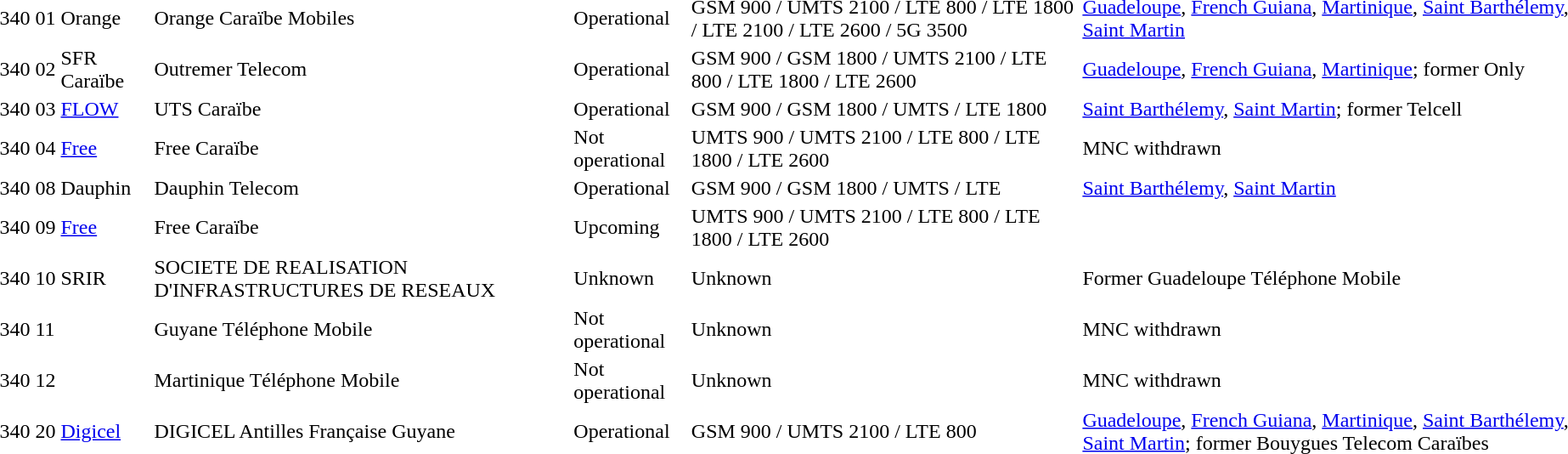<table>
<tr>
<td>340</td>
<td>01</td>
<td>Orange</td>
<td>Orange Caraïbe Mobiles</td>
<td>Operational</td>
<td>GSM 900 / UMTS 2100 / LTE 800 / LTE 1800 / LTE 2100 / LTE 2600 / 5G 3500</td>
<td><a href='#'>Guadeloupe</a>, <a href='#'>French Guiana</a>, <a href='#'>Martinique</a>, <a href='#'>Saint Barthélemy</a>, <a href='#'>Saint Martin</a></td>
</tr>
<tr>
<td>340</td>
<td>02</td>
<td>SFR Caraïbe</td>
<td>Outremer Telecom</td>
<td>Operational</td>
<td>GSM 900 / GSM 1800 / UMTS 2100 / LTE 800 / LTE 1800 / LTE 2600</td>
<td><a href='#'>Guadeloupe</a>, <a href='#'>French Guiana</a>, <a href='#'>Martinique</a>; former Only</td>
</tr>
<tr>
<td>340</td>
<td>03</td>
<td><a href='#'>FLOW</a></td>
<td>UTS Caraïbe</td>
<td>Operational</td>
<td>GSM 900 / GSM 1800 / UMTS / LTE 1800</td>
<td><a href='#'>Saint Barthélemy</a>, <a href='#'>Saint Martin</a>; former Telcell </td>
</tr>
<tr>
<td>340</td>
<td>04</td>
<td><a href='#'>Free</a></td>
<td>Free Caraïbe</td>
<td>Not operational</td>
<td>UMTS 900 / UMTS 2100 / LTE 800 / LTE 1800 / LTE 2600</td>
<td>MNC withdrawn</td>
</tr>
<tr>
<td>340</td>
<td>08</td>
<td>Dauphin</td>
<td>Dauphin Telecom</td>
<td>Operational</td>
<td>GSM 900 / GSM 1800 / UMTS / LTE</td>
<td><a href='#'>Saint Barthélemy</a>, <a href='#'>Saint Martin</a></td>
</tr>
<tr>
<td>340</td>
<td>09</td>
<td><a href='#'>Free</a></td>
<td>Free Caraïbe</td>
<td>Upcoming</td>
<td>UMTS 900 / UMTS 2100 / LTE 800 / LTE 1800 / LTE 2600</td>
<td></td>
</tr>
<tr>
<td>340</td>
<td>10</td>
<td>SRIR</td>
<td>SOCIETE DE REALISATION D'INFRASTRUCTURES DE RESEAUX</td>
<td>Unknown</td>
<td>Unknown</td>
<td>Former Guadeloupe Téléphone Mobile</td>
</tr>
<tr>
<td>340</td>
<td>11</td>
<td></td>
<td>Guyane Téléphone Mobile</td>
<td>Not operational</td>
<td>Unknown</td>
<td> MNC withdrawn</td>
</tr>
<tr>
<td>340</td>
<td>12</td>
<td></td>
<td>Martinique Téléphone Mobile</td>
<td>Not operational</td>
<td>Unknown</td>
<td> MNC withdrawn</td>
</tr>
<tr>
<td>340</td>
<td>20</td>
<td><a href='#'>Digicel</a></td>
<td>DIGICEL Antilles Française Guyane</td>
<td>Operational</td>
<td>GSM 900 / UMTS 2100 / LTE 800</td>
<td><a href='#'>Guadeloupe</a>, <a href='#'>French Guiana</a>, <a href='#'>Martinique</a>, <a href='#'>Saint Barthélemy</a>, <a href='#'>Saint Martin</a>; former Bouygues Telecom Caraïbes </td>
</tr>
</table>
